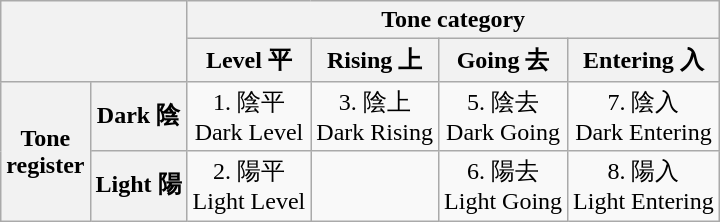<table class="wikitable" style="text-align:center;">
<tr>
<th colspan="2" && rowspan="2"></th>
<th colspan="4">Tone category</th>
</tr>
<tr>
<th>Level 平</th>
<th>Rising 上</th>
<th>Going 去</th>
<th>Entering 入</th>
</tr>
<tr>
<th rowspan="2">Tone<br>register</th>
<th>Dark 陰</th>
<td>1. 陰平<br>Dark Level</td>
<td>3. 陰上<br>Dark Rising</td>
<td>5. 陰去<br>Dark Going</td>
<td>7. 陰入<br>Dark Entering</td>
</tr>
<tr>
<th>Light 陽</th>
<td>2. 陽平<br>Light Level</td>
<td></td>
<td>6. 陽去<br>Light Going</td>
<td>8. 陽入<br>Light Entering</td>
</tr>
</table>
